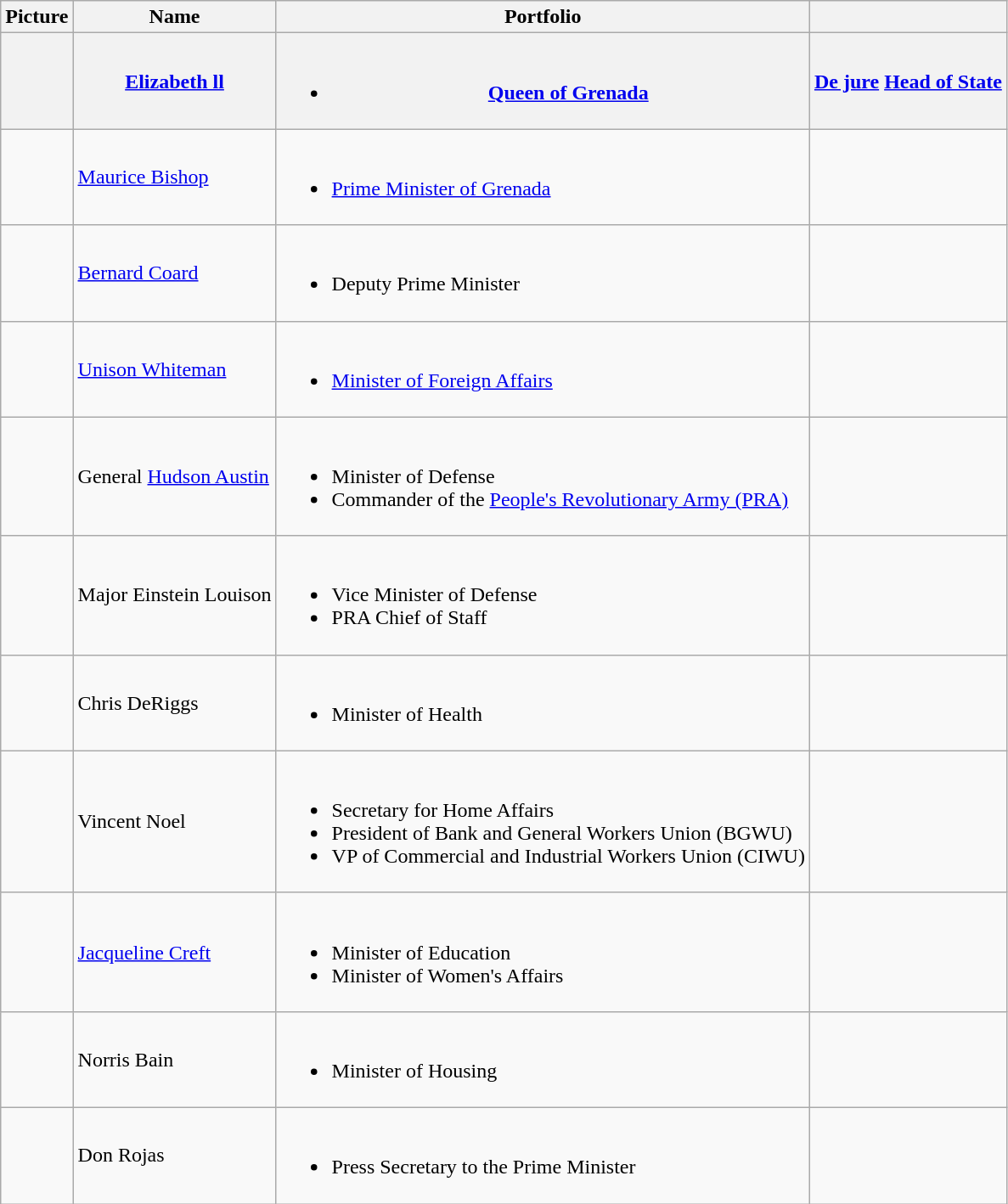<table class="wikitable">
<tr>
<th>Picture</th>
<th>Name</th>
<th>Portfolio</th>
<th></th>
</tr>
<tr>
<th></th>
<th><strong><a href='#'>Elizabeth ll</a></strong></th>
<th><br><ul><li><a href='#'>Queen of Grenada</a></li></ul></th>
<th><strong><a href='#'>De jure</a> <a href='#'>Head of State</a></strong></th>
</tr>
<tr>
<td></td>
<td><a href='#'>Maurice Bishop</a></td>
<td><br><ul><li><a href='#'>Prime Minister of Grenada</a></li></ul></td>
<td></td>
</tr>
<tr>
<td></td>
<td><a href='#'>Bernard Coard</a></td>
<td><br><ul><li>Deputy Prime Minister</li></ul></td>
<td></td>
</tr>
<tr>
<td></td>
<td><a href='#'>Unison Whiteman</a></td>
<td><br><ul><li><a href='#'>Minister of Foreign Affairs</a></li></ul></td>
<td></td>
</tr>
<tr>
<td></td>
<td>General <a href='#'>Hudson Austin</a></td>
<td><br><ul><li>Minister of Defense</li><li>Commander of the <a href='#'>People's Revolutionary Army (PRA)</a></li></ul></td>
<td></td>
</tr>
<tr>
<td></td>
<td>Major Einstein Louison</td>
<td><br><ul><li>Vice Minister of Defense</li><li>PRA Chief of Staff</li></ul></td>
<td></td>
</tr>
<tr>
<td></td>
<td>Chris DeRiggs</td>
<td><br><ul><li>Minister of Health</li></ul></td>
<td></td>
</tr>
<tr>
<td></td>
<td>Vincent Noel</td>
<td><br><ul><li>Secretary for Home Affairs</li><li>President of Bank and General Workers Union (BGWU)</li><li>VP of Commercial and Industrial Workers Union (CIWU)</li></ul></td>
<td></td>
</tr>
<tr>
<td></td>
<td><a href='#'>Jacqueline Creft</a></td>
<td><br><ul><li>Minister of Education</li><li>Minister of Women's Affairs</li></ul></td>
<td></td>
</tr>
<tr>
<td></td>
<td>Norris Bain</td>
<td><br><ul><li>Minister of Housing</li></ul></td>
<td></td>
</tr>
<tr>
<td></td>
<td>Don Rojas</td>
<td><br><ul><li>Press Secretary to the Prime Minister</li></ul></td>
<td></td>
</tr>
</table>
